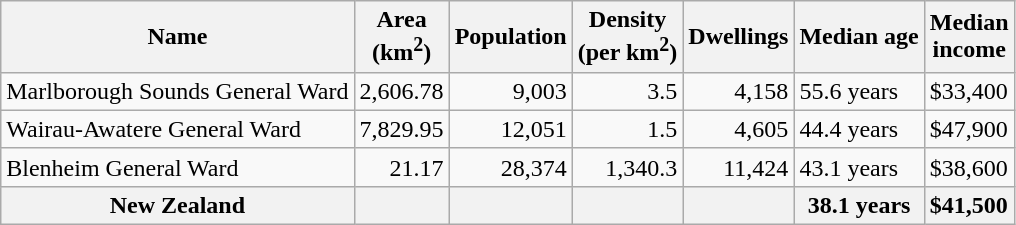<table class="wikitable">
<tr>
<th>Name</th>
<th>Area<br>(km<sup>2</sup>)</th>
<th>Population</th>
<th>Density<br>(per km<sup>2</sup>)</th>
<th>Dwellings</th>
<th>Median age</th>
<th>Median<br>income</th>
</tr>
<tr>
<td>Marlborough Sounds General Ward</td>
<td style="text-align:right;">2,606.78</td>
<td style="text-align:right;">9,003</td>
<td style="text-align:right;">3.5</td>
<td style="text-align:right;">4,158</td>
<td>55.6 years</td>
<td>$33,400</td>
</tr>
<tr>
<td>Wairau-Awatere General Ward</td>
<td style="text-align:right;">7,829.95</td>
<td style="text-align:right;">12,051</td>
<td style="text-align:right;">1.5</td>
<td style="text-align:right;">4,605</td>
<td>44.4 years</td>
<td>$47,900</td>
</tr>
<tr>
<td>Blenheim General Ward</td>
<td style="text-align:right;">21.17</td>
<td style="text-align:right;">28,374</td>
<td style="text-align:right;">1,340.3</td>
<td style="text-align:right;">11,424</td>
<td>43.1 years</td>
<td>$38,600</td>
</tr>
<tr>
<th>New Zealand</th>
<th></th>
<th></th>
<th></th>
<th></th>
<th>38.1 years</th>
<th style="text-align:left;">$41,500</th>
</tr>
</table>
